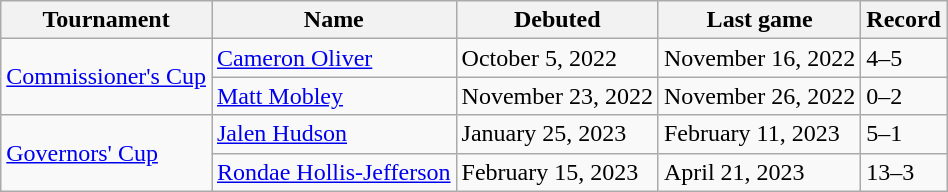<table class="wikitable">
<tr>
<th>Tournament</th>
<th>Name</th>
<th>Debuted</th>
<th>Last game</th>
<th>Record</th>
</tr>
<tr>
<td rowspan="2"><a href='#'>Commissioner's Cup</a></td>
<td><a href='#'>Cameron Oliver</a></td>
<td>October 5, 2022 </td>
<td>November 16, 2022 </td>
<td>4–5</td>
</tr>
<tr>
<td><a href='#'>Matt Mobley</a></td>
<td>November 23, 2022 </td>
<td>November 26, 2022 </td>
<td>0–2</td>
</tr>
<tr>
<td rowspan=2><a href='#'>Governors' Cup</a></td>
<td><a href='#'>Jalen Hudson</a></td>
<td>January 25, 2023 </td>
<td>February 11, 2023 </td>
<td>5–1</td>
</tr>
<tr>
<td><a href='#'>Rondae Hollis-Jefferson</a></td>
<td>February 15, 2023 </td>
<td>April 21, 2023 </td>
<td>13–3</td>
</tr>
</table>
